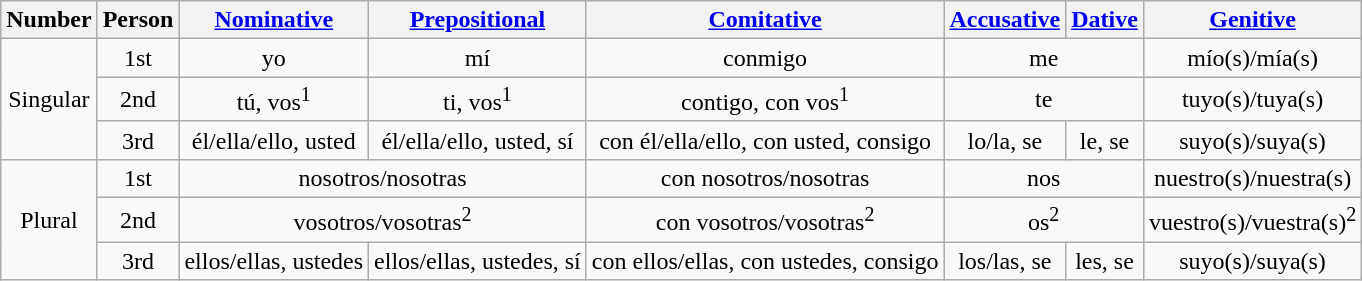<table class="wikitable" style="text-align: center;">
<tr>
<th>Number</th>
<th>Person</th>
<th><a href='#'>Nominative</a></th>
<th><a href='#'>Prepositional</a></th>
<th><a href='#'>Comitative</a></th>
<th><a href='#'>Accusative</a></th>
<th><a href='#'>Dative</a></th>
<th><a href='#'>Genitive</a></th>
</tr>
<tr>
<td rowspan="3">Singular</td>
<td>1st</td>
<td>yo</td>
<td>mí</td>
<td>conmigo</td>
<td colspan="2">me</td>
<td>mío(s)/mía(s)</td>
</tr>
<tr>
<td>2nd</td>
<td>tú, vos<sup>1</sup></td>
<td>ti, vos<sup>1</sup></td>
<td>contigo, con vos<sup>1</sup></td>
<td colspan="2">te</td>
<td>tuyo(s)/tuya(s)</td>
</tr>
<tr>
<td>3rd</td>
<td>él/ella/ello, usted</td>
<td>él/ella/ello, usted, sí</td>
<td>con él/ella/ello, con usted, consigo</td>
<td>lo/la, se</td>
<td>le, se</td>
<td>suyo(s)/suya(s)</td>
</tr>
<tr>
<td rowspan="3">Plural</td>
<td>1st</td>
<td colspan="2">nosotros/nosotras</td>
<td>con nosotros/nosotras</td>
<td colspan="2">nos</td>
<td>nuestro(s)/nuestra(s)</td>
</tr>
<tr>
<td>2nd</td>
<td colspan="2">vosotros/vosotras<sup>2</sup></td>
<td>con vosotros/vosotras<sup>2</sup></td>
<td colspan="2">os<sup>2</sup></td>
<td>vuestro(s)/vuestra(s)<sup>2</sup></td>
</tr>
<tr>
<td>3rd</td>
<td>ellos/ellas, ustedes</td>
<td>ellos/ellas, ustedes, sí</td>
<td>con ellos/ellas, con ustedes, consigo</td>
<td>los/las, se</td>
<td>les, se</td>
<td>suyo(s)/suya(s)</td>
</tr>
</table>
